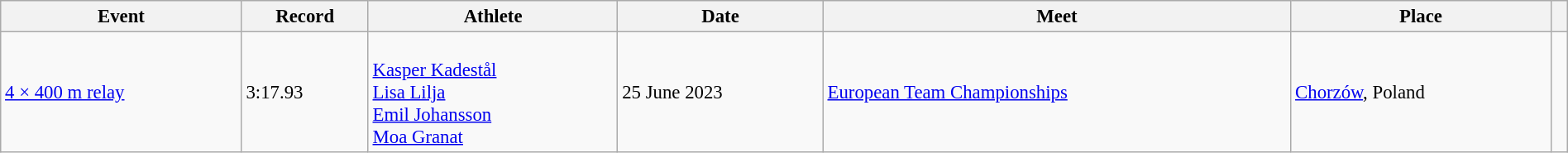<table class="wikitable" style="font-size:95%; width: 100%;">
<tr>
<th>Event</th>
<th>Record</th>
<th>Athlete</th>
<th>Date</th>
<th>Meet</th>
<th>Place</th>
<th></th>
</tr>
<tr>
<td><a href='#'>4 × 400 m relay</a></td>
<td>3:17.93</td>
<td><br><a href='#'>Kasper Kadestål</a><br><a href='#'>Lisa Lilja</a><br><a href='#'>Emil Johansson</a><br><a href='#'>Moa Granat</a></td>
<td>25 June 2023</td>
<td><a href='#'>European Team Championships</a></td>
<td><a href='#'>Chorzów</a>, Poland</td>
<td></td>
</tr>
</table>
